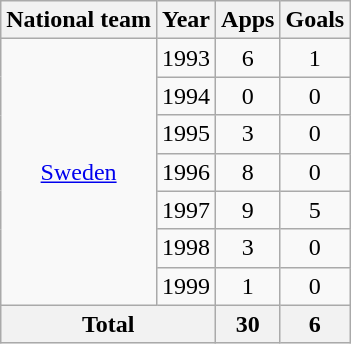<table class="wikitable" style="text-align:center">
<tr>
<th>National team</th>
<th>Year</th>
<th>Apps</th>
<th>Goals</th>
</tr>
<tr>
<td rowspan="7"><a href='#'>Sweden</a></td>
<td>1993</td>
<td>6</td>
<td>1</td>
</tr>
<tr>
<td>1994</td>
<td>0</td>
<td>0</td>
</tr>
<tr>
<td>1995</td>
<td>3</td>
<td>0</td>
</tr>
<tr>
<td>1996</td>
<td>8</td>
<td>0</td>
</tr>
<tr>
<td>1997</td>
<td>9</td>
<td>5</td>
</tr>
<tr>
<td>1998</td>
<td>3</td>
<td>0</td>
</tr>
<tr>
<td>1999</td>
<td>1</td>
<td>0</td>
</tr>
<tr>
<th colspan="2">Total</th>
<th>30</th>
<th>6</th>
</tr>
</table>
